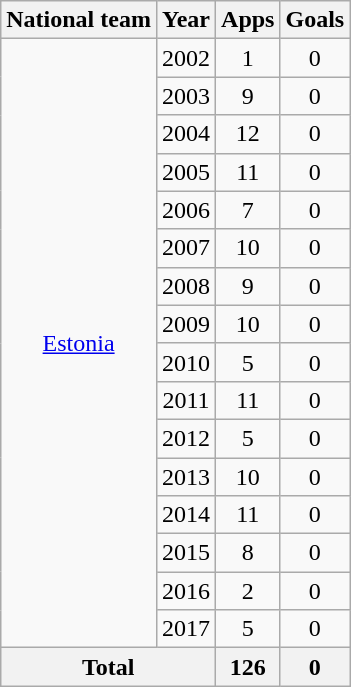<table class="wikitable" style="text-align:center;">
<tr>
<th>National team</th>
<th>Year</th>
<th>Apps</th>
<th>Goals</th>
</tr>
<tr>
<td rowspan="16"><a href='#'>Estonia</a></td>
<td>2002</td>
<td>1</td>
<td>0</td>
</tr>
<tr>
<td>2003</td>
<td>9</td>
<td>0</td>
</tr>
<tr>
<td>2004</td>
<td>12</td>
<td>0</td>
</tr>
<tr>
<td>2005</td>
<td>11</td>
<td>0</td>
</tr>
<tr>
<td>2006</td>
<td>7</td>
<td>0</td>
</tr>
<tr>
<td>2007</td>
<td>10</td>
<td>0</td>
</tr>
<tr>
<td>2008</td>
<td>9</td>
<td>0</td>
</tr>
<tr>
<td>2009</td>
<td>10</td>
<td>0</td>
</tr>
<tr>
<td>2010</td>
<td>5</td>
<td>0</td>
</tr>
<tr>
<td>2011</td>
<td>11</td>
<td>0</td>
</tr>
<tr>
<td>2012</td>
<td>5</td>
<td>0</td>
</tr>
<tr>
<td>2013</td>
<td>10</td>
<td>0</td>
</tr>
<tr>
<td>2014</td>
<td>11</td>
<td>0</td>
</tr>
<tr>
<td>2015</td>
<td>8</td>
<td>0</td>
</tr>
<tr>
<td>2016</td>
<td>2</td>
<td>0</td>
</tr>
<tr>
<td>2017</td>
<td>5</td>
<td>0</td>
</tr>
<tr>
<th colspan="2">Total</th>
<th>126</th>
<th>0</th>
</tr>
</table>
